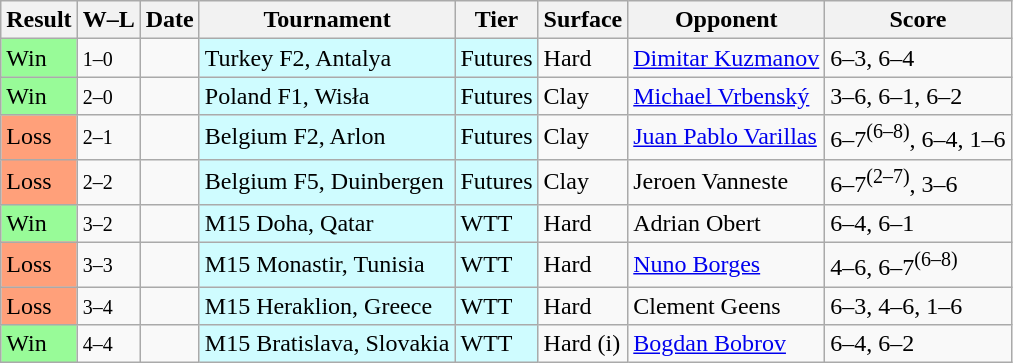<table class="sortable wikitable">
<tr>
<th>Result</th>
<th class="unsortable">W–L</th>
<th>Date</th>
<th>Tournament</th>
<th>Tier</th>
<th>Surface</th>
<th>Opponent</th>
<th class="unsortable">Score</th>
</tr>
<tr>
<td bgcolor=98fb98>Win</td>
<td><small>1–0</small></td>
<td></td>
<td style="background:#cffcff;">Turkey F2, Antalya</td>
<td style="background:#cffcff;">Futures</td>
<td>Hard</td>
<td> <a href='#'>Dimitar Kuzmanov</a></td>
<td>6–3, 6–4</td>
</tr>
<tr>
<td bgcolor=98fb98>Win</td>
<td><small>2–0</small></td>
<td></td>
<td style="background:#cffcff;">Poland F1, Wisła</td>
<td style="background:#cffcff;">Futures</td>
<td>Clay</td>
<td> <a href='#'>Michael Vrbenský</a></td>
<td>3–6, 6–1, 6–2</td>
</tr>
<tr>
<td bgcolor=ffa07a>Loss</td>
<td><small>2–1</small></td>
<td></td>
<td style="background:#cffcff;">Belgium F2, Arlon</td>
<td style="background:#cffcff;">Futures</td>
<td>Clay</td>
<td> <a href='#'>Juan Pablo Varillas</a></td>
<td>6–7<sup>(6–8)</sup>, 6–4, 1–6</td>
</tr>
<tr>
<td bgcolor=ffa07a>Loss</td>
<td><small>2–2</small></td>
<td></td>
<td style="background:#cffcff;">Belgium F5, Duinbergen</td>
<td style="background:#cffcff;">Futures</td>
<td>Clay</td>
<td> Jeroen Vanneste</td>
<td>6–7<sup>(2–7)</sup>, 3–6</td>
</tr>
<tr>
<td bgcolor=98fb98>Win</td>
<td><small>3–2</small></td>
<td></td>
<td style="background:#cffcff;">M15 Doha, Qatar</td>
<td style="background:#cffcff;">WTT</td>
<td>Hard</td>
<td> Adrian Obert</td>
<td>6–4, 6–1</td>
</tr>
<tr>
<td bgcolor=ffa07a>Loss</td>
<td><small>3–3</small></td>
<td></td>
<td style="background:#cffcff;">M15 Monastir, Tunisia</td>
<td style="background:#cffcff;">WTT</td>
<td>Hard</td>
<td> <a href='#'>Nuno Borges</a></td>
<td>4–6, 6–7<sup>(6–8)</sup></td>
</tr>
<tr>
<td bgcolor=ffa07a>Loss</td>
<td><small>3–4</small></td>
<td></td>
<td style="background:#cffcff;">M15 Heraklion, Greece</td>
<td style="background:#cffcff;">WTT</td>
<td>Hard</td>
<td> Clement Geens</td>
<td>6–3, 4–6, 1–6</td>
</tr>
<tr>
<td bgcolor=98fb98>Win</td>
<td><small>4–4</small></td>
<td></td>
<td style="background:#cffcff;">M15 Bratislava, Slovakia</td>
<td style="background:#cffcff;">WTT</td>
<td>Hard (i)</td>
<td> <a href='#'>Bogdan Bobrov</a></td>
<td>6–4, 6–2</td>
</tr>
</table>
